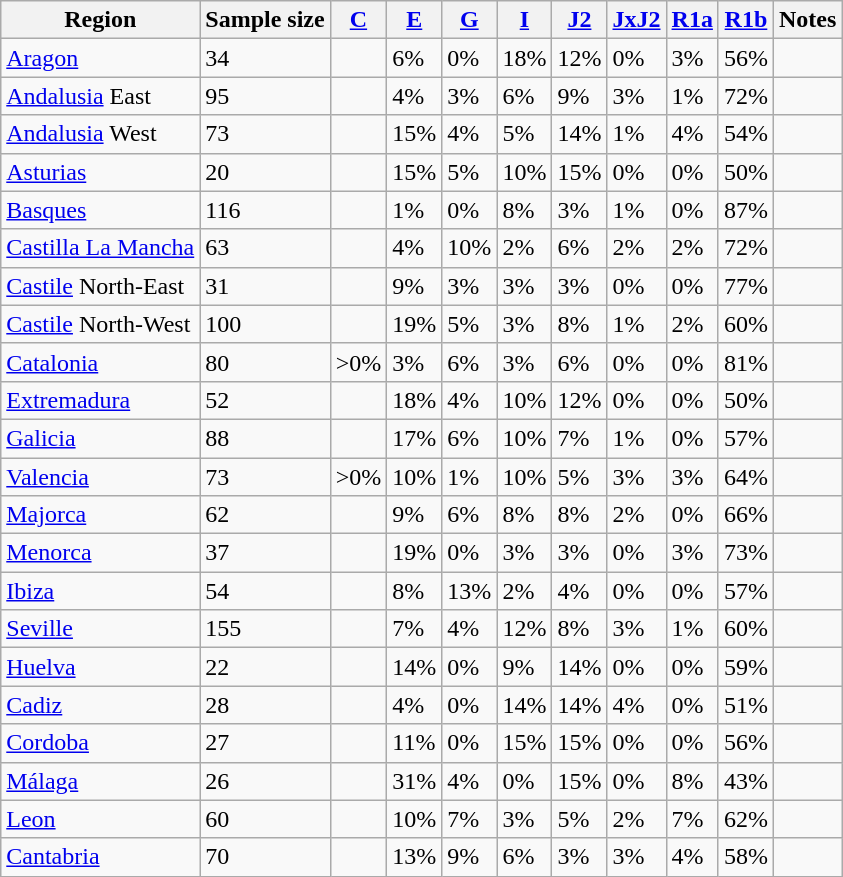<table class="wikitable">
<tr>
<th>Region</th>
<th>Sample size</th>
<th><a href='#'>C</a></th>
<th><a href='#'>E</a></th>
<th><a href='#'>G</a></th>
<th><a href='#'>I</a></th>
<th><a href='#'>J2</a></th>
<th><a href='#'>JxJ2</a></th>
<th><a href='#'>R1a</a></th>
<th><a href='#'>R1b</a></th>
<th>Notes</th>
</tr>
<tr>
<td><a href='#'>Aragon</a></td>
<td>34</td>
<td></td>
<td>6%</td>
<td>0%</td>
<td>18%</td>
<td>12%</td>
<td>0%</td>
<td>3%</td>
<td>56%</td>
<td></td>
</tr>
<tr>
<td><a href='#'>Andalusia</a> East</td>
<td>95</td>
<td></td>
<td>4%</td>
<td>3%</td>
<td>6%</td>
<td>9%</td>
<td>3%</td>
<td>1%</td>
<td>72%</td>
<td></td>
</tr>
<tr>
<td><a href='#'>Andalusia</a> West</td>
<td>73</td>
<td></td>
<td>15%</td>
<td>4%</td>
<td>5%</td>
<td>14%</td>
<td>1%</td>
<td>4%</td>
<td>54%</td>
<td></td>
</tr>
<tr>
<td><a href='#'>Asturias</a></td>
<td>20</td>
<td></td>
<td>15%</td>
<td>5%</td>
<td>10%</td>
<td>15%</td>
<td>0%</td>
<td>0%</td>
<td>50%</td>
<td></td>
</tr>
<tr>
<td><a href='#'>Basques</a></td>
<td>116</td>
<td></td>
<td>1%</td>
<td>0%</td>
<td>8%</td>
<td>3%</td>
<td>1%</td>
<td>0%</td>
<td>87%</td>
<td></td>
</tr>
<tr>
<td><a href='#'>Castilla La Mancha</a></td>
<td>63</td>
<td></td>
<td>4%</td>
<td>10%</td>
<td>2%</td>
<td>6%</td>
<td>2%</td>
<td>2%</td>
<td>72%</td>
<td></td>
</tr>
<tr>
<td><a href='#'>Castile</a> North-East</td>
<td>31</td>
<td></td>
<td>9%</td>
<td>3%</td>
<td>3%</td>
<td>3%</td>
<td>0%</td>
<td>0%</td>
<td>77%</td>
<td></td>
</tr>
<tr>
<td><a href='#'>Castile</a>  North-West</td>
<td>100</td>
<td></td>
<td>19%</td>
<td>5%</td>
<td>3%</td>
<td>8%</td>
<td>1%</td>
<td>2%</td>
<td>60%</td>
<td></td>
</tr>
<tr>
<td><a href='#'>Catalonia</a></td>
<td>80</td>
<td>>0%</td>
<td>3%</td>
<td>6%</td>
<td>3%</td>
<td>6%</td>
<td>0%</td>
<td>0%</td>
<td>81%</td>
<td></td>
</tr>
<tr>
<td><a href='#'>Extremadura</a></td>
<td>52</td>
<td></td>
<td>18%</td>
<td>4%</td>
<td>10%</td>
<td>12%</td>
<td>0%</td>
<td>0%</td>
<td>50%<br></td>
<td></td>
</tr>
<tr>
<td><a href='#'>Galicia</a></td>
<td>88</td>
<td></td>
<td>17%</td>
<td>6%</td>
<td>10%</td>
<td>7%</td>
<td>1%</td>
<td>0%</td>
<td>57%<br></td>
<td></td>
</tr>
<tr>
<td><a href='#'>Valencia</a></td>
<td>73</td>
<td>>0%</td>
<td>10%</td>
<td>1%</td>
<td>10%</td>
<td>5%</td>
<td>3%</td>
<td>3%</td>
<td>64%<br></td>
<td></td>
</tr>
<tr>
<td><a href='#'>Majorca</a></td>
<td>62</td>
<td></td>
<td>9%</td>
<td>6%</td>
<td>8%</td>
<td>8%</td>
<td>2%</td>
<td>0%</td>
<td>66%<br></td>
<td></td>
</tr>
<tr>
<td><a href='#'>Menorca</a></td>
<td>37</td>
<td></td>
<td>19%</td>
<td>0%</td>
<td>3%</td>
<td>3%</td>
<td>0%</td>
<td>3%</td>
<td>73%<br></td>
<td></td>
</tr>
<tr>
<td><a href='#'>Ibiza</a></td>
<td>54</td>
<td></td>
<td>8%</td>
<td>13%</td>
<td>2%</td>
<td>4%</td>
<td>0%</td>
<td>0%</td>
<td>57%<br></td>
<td></td>
</tr>
<tr>
<td><a href='#'>Seville</a></td>
<td>155</td>
<td></td>
<td>7%</td>
<td>4%</td>
<td>12%</td>
<td>8%</td>
<td>3%</td>
<td>1%</td>
<td>60%<br></td>
<td></td>
</tr>
<tr>
<td><a href='#'>Huelva</a></td>
<td>22</td>
<td></td>
<td>14%</td>
<td>0%</td>
<td>9%</td>
<td>14%</td>
<td>0%</td>
<td>0%</td>
<td>59%<br></td>
<td></td>
</tr>
<tr>
<td><a href='#'>Cadiz</a></td>
<td>28</td>
<td></td>
<td>4%</td>
<td>0%</td>
<td>14%</td>
<td>14%</td>
<td>4%</td>
<td>0%</td>
<td>51%<br></td>
<td></td>
</tr>
<tr>
<td><a href='#'>Cordoba</a></td>
<td>27</td>
<td></td>
<td>11%</td>
<td>0%</td>
<td>15%</td>
<td>15%</td>
<td>0%</td>
<td>0%</td>
<td>56%<br></td>
<td></td>
</tr>
<tr>
<td><a href='#'>Málaga</a></td>
<td>26</td>
<td></td>
<td>31%</td>
<td>4%</td>
<td>0%</td>
<td>15%</td>
<td>0%</td>
<td>8%</td>
<td>43%<br></td>
<td></td>
</tr>
<tr>
<td><a href='#'>Leon</a></td>
<td>60</td>
<td></td>
<td>10%</td>
<td>7%</td>
<td>3%</td>
<td>5%</td>
<td>2%</td>
<td>7%</td>
<td>62%<br></td>
<td></td>
</tr>
<tr>
<td><a href='#'>Cantabria</a></td>
<td>70</td>
<td></td>
<td>13%</td>
<td>9%</td>
<td>6%</td>
<td>3%</td>
<td>3%</td>
<td>4%</td>
<td>58%<br></td>
<td></td>
</tr>
</table>
